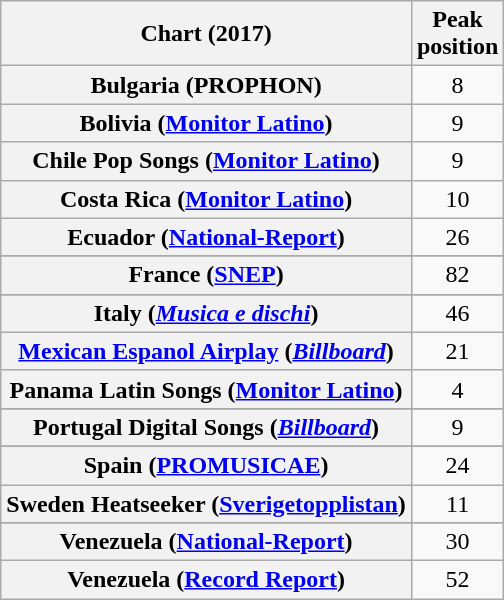<table class="wikitable sortable plainrowheaders" style="text-align:center">
<tr>
<th scope="col">Chart (2017)</th>
<th scope="col">Peak<br>position</th>
</tr>
<tr>
<th scope="row">Bulgaria (PROPHON)</th>
<td>8</td>
</tr>
<tr>
<th scope="row">Bolivia (<a href='#'>Monitor Latino</a>)</th>
<td>9</td>
</tr>
<tr>
<th scope="row">Chile Pop Songs (<a href='#'>Monitor Latino</a>)</th>
<td>9</td>
</tr>
<tr>
<th scope="row">Costa Rica (<a href='#'>Monitor Latino</a>)</th>
<td>10</td>
</tr>
<tr>
<th scope="row">Ecuador (<a href='#'>National-Report</a>)</th>
<td>26</td>
</tr>
<tr>
</tr>
<tr>
<th scope="row">France (<a href='#'>SNEP</a>)</th>
<td>82</td>
</tr>
<tr>
</tr>
<tr>
<th scope="row">Italy (<em><a href='#'>Musica e dischi</a></em>)</th>
<td>46</td>
</tr>
<tr>
<th scope="row"><a href='#'>Mexican Espanol Airplay</a> (<em><a href='#'>Billboard</a></em>)</th>
<td>21</td>
</tr>
<tr>
<th scope="row">Panama Latin Songs (<a href='#'>Monitor Latino</a>)</th>
<td>4</td>
</tr>
<tr>
</tr>
<tr>
</tr>
<tr>
</tr>
<tr>
</tr>
<tr>
<th scope="row">Portugal Digital Songs (<em><a href='#'>Billboard</a></em>)</th>
<td style="text-align:center;">9</td>
</tr>
<tr>
</tr>
<tr>
</tr>
<tr>
<th scope="row">Spain (<a href='#'>PROMUSICAE</a>)</th>
<td>24</td>
</tr>
<tr>
<th scope="row">Sweden Heatseeker (<a href='#'>Sverigetopplistan</a>)</th>
<td>11</td>
</tr>
<tr>
</tr>
<tr>
</tr>
<tr>
</tr>
<tr>
<th scope="row">Venezuela (<a href='#'>National-Report</a>)</th>
<td>30</td>
</tr>
<tr>
<th scope="row">Venezuela (<a href='#'>Record Report</a>)</th>
<td>52</td>
</tr>
</table>
